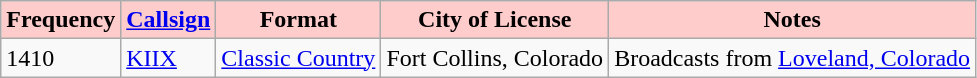<table class="wikitable" border="1">
<tr>
<th style="background:#ffcccc;"><strong>Frequency</strong></th>
<th style="background:#ffcccc;"><strong><a href='#'>Callsign</a></strong></th>
<th style="background:#ffcccc;"><strong>Format</strong></th>
<th style="background:#ffcccc;"><strong>City of License</strong></th>
<th style="background:#ffcccc;"><strong>Notes</strong></th>
</tr>
<tr>
<td>1410</td>
<td><a href='#'>KIIX</a></td>
<td><a href='#'>Classic Country</a></td>
<td>Fort Collins, Colorado</td>
<td>Broadcasts from <a href='#'>Loveland, Colorado</a></td>
</tr>
</table>
